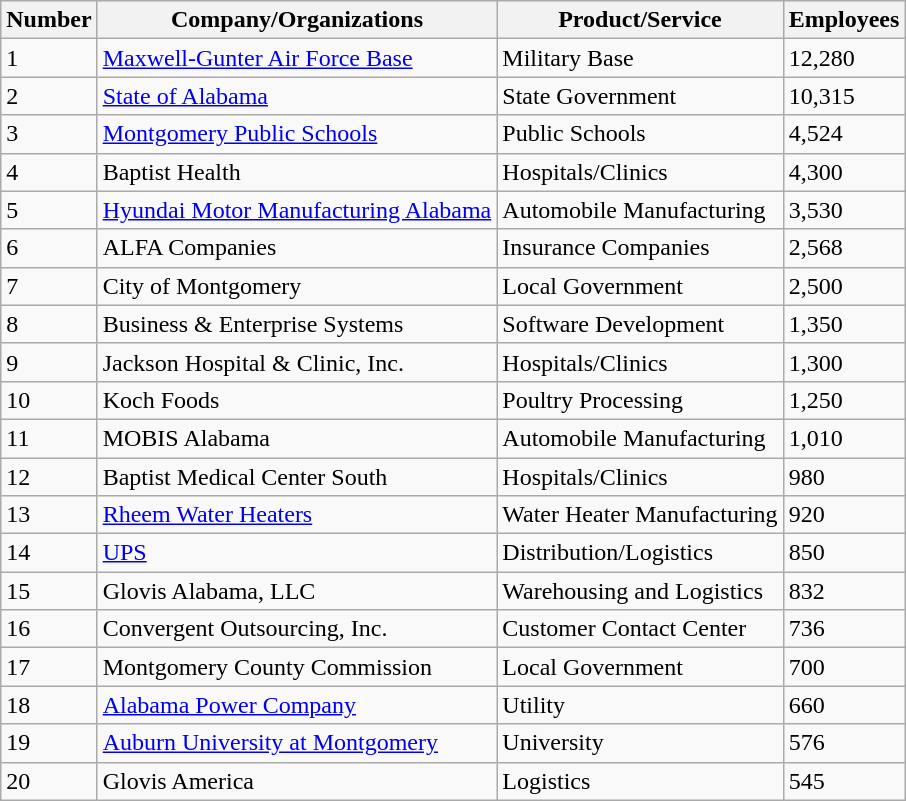<table class="wikitable">
<tr>
<th>Number</th>
<th>Company/Organizations</th>
<th>Product/Service</th>
<th>Employees</th>
</tr>
<tr>
<td>1</td>
<td><a href='#'>Maxwell-Gunter Air Force Base</a></td>
<td>Military Base</td>
<td>12,280</td>
</tr>
<tr>
<td>2</td>
<td><a href='#'>State of Alabama</a></td>
<td>State Government</td>
<td>10,315</td>
</tr>
<tr>
<td>3</td>
<td><a href='#'>Montgomery Public Schools</a></td>
<td>Public Schools</td>
<td>4,524</td>
</tr>
<tr>
<td>4</td>
<td>Baptist Health</td>
<td>Hospitals/Clinics</td>
<td>4,300</td>
</tr>
<tr>
<td>5</td>
<td><a href='#'>Hyundai Motor Manufacturing Alabama</a></td>
<td>Automobile Manufacturing</td>
<td>3,530</td>
</tr>
<tr>
<td>6</td>
<td>ALFA Companies</td>
<td>Insurance Companies</td>
<td>2,568</td>
</tr>
<tr>
<td>7</td>
<td>City of Montgomery</td>
<td>Local Government</td>
<td>2,500</td>
</tr>
<tr>
<td>8</td>
<td>Business & Enterprise Systems</td>
<td>Software Development</td>
<td>1,350</td>
</tr>
<tr>
<td>9</td>
<td>Jackson Hospital & Clinic, Inc.</td>
<td>Hospitals/Clinics</td>
<td>1,300</td>
</tr>
<tr>
<td>10</td>
<td>Koch Foods</td>
<td>Poultry Processing</td>
<td>1,250</td>
</tr>
<tr>
<td>11</td>
<td>MOBIS Alabama</td>
<td>Automobile Manufacturing</td>
<td>1,010</td>
</tr>
<tr>
<td>12</td>
<td>Baptist Medical Center South</td>
<td>Hospitals/Clinics</td>
<td>980</td>
</tr>
<tr>
<td>13</td>
<td><a href='#'>Rheem Water Heaters</a></td>
<td>Water Heater Manufacturing</td>
<td>920</td>
</tr>
<tr>
<td>14</td>
<td><a href='#'>UPS</a></td>
<td>Distribution/Logistics</td>
<td>850</td>
</tr>
<tr>
<td>15</td>
<td>Glovis Alabama, LLC</td>
<td>Warehousing and Logistics</td>
<td>832</td>
</tr>
<tr>
<td>16</td>
<td>Convergent Outsourcing, Inc.</td>
<td>Customer Contact Center</td>
<td>736</td>
</tr>
<tr>
<td>17</td>
<td>Montgomery County Commission</td>
<td>Local Government</td>
<td>700</td>
</tr>
<tr>
<td>18</td>
<td><a href='#'>Alabama Power Company</a></td>
<td>Utility</td>
<td>660</td>
</tr>
<tr>
<td>19</td>
<td><a href='#'>Auburn University at Montgomery</a></td>
<td>University</td>
<td>576</td>
</tr>
<tr>
<td>20</td>
<td>Glovis America</td>
<td>Logistics</td>
<td>545</td>
</tr>
</table>
